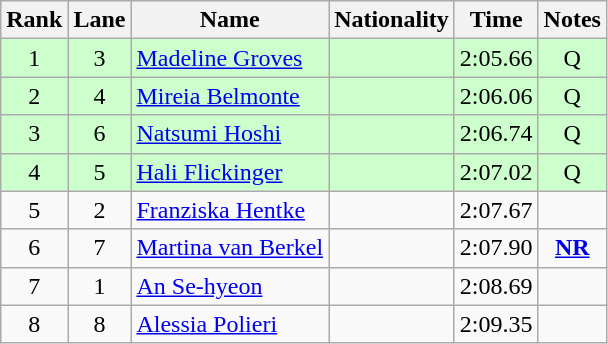<table class="wikitable sortable" style="text-align:center">
<tr>
<th>Rank</th>
<th>Lane</th>
<th>Name</th>
<th>Nationality</th>
<th>Time</th>
<th>Notes</th>
</tr>
<tr bgcolor=ccffcc>
<td>1</td>
<td>3</td>
<td align=left><a href='#'>Madeline Groves</a></td>
<td align=left></td>
<td>2:05.66</td>
<td>Q</td>
</tr>
<tr bgcolor=ccffcc>
<td>2</td>
<td>4</td>
<td align=left><a href='#'>Mireia Belmonte</a></td>
<td align=left></td>
<td>2:06.06</td>
<td>Q</td>
</tr>
<tr bgcolor=ccffcc>
<td>3</td>
<td>6</td>
<td align=left><a href='#'>Natsumi Hoshi</a></td>
<td align=left></td>
<td>2:06.74</td>
<td>Q</td>
</tr>
<tr bgcolor=ccffcc>
<td>4</td>
<td>5</td>
<td align=left><a href='#'>Hali Flickinger</a></td>
<td align=left></td>
<td>2:07.02</td>
<td>Q</td>
</tr>
<tr>
<td>5</td>
<td>2</td>
<td align=left><a href='#'>Franziska Hentke</a></td>
<td align=left></td>
<td>2:07.67</td>
<td></td>
</tr>
<tr>
<td>6</td>
<td>7</td>
<td align=left><a href='#'>Martina van Berkel</a></td>
<td align=left></td>
<td>2:07.90</td>
<td><strong><a href='#'>NR</a></strong></td>
</tr>
<tr>
<td>7</td>
<td>1</td>
<td align=left><a href='#'>An Se-hyeon</a></td>
<td align=left></td>
<td>2:08.69</td>
<td></td>
</tr>
<tr>
<td>8</td>
<td>8</td>
<td align=left><a href='#'>Alessia Polieri</a></td>
<td align=left></td>
<td>2:09.35</td>
<td></td>
</tr>
</table>
